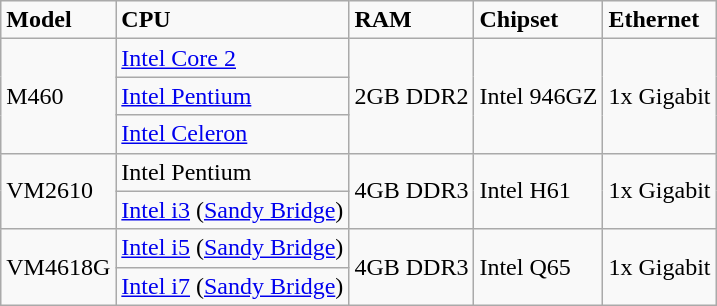<table class="wikitable sortable">
<tr>
<td><strong>Model</strong></td>
<td><strong>CPU</strong></td>
<td><strong>RAM</strong></td>
<td><strong>Chipset</strong></td>
<td><strong>Ethernet</strong></td>
</tr>
<tr>
<td rowspan="3">M460</td>
<td><a href='#'>Intel Core 2</a></td>
<td rowspan="3">2GB DDR2</td>
<td rowspan="3">Intel 946GZ</td>
<td rowspan="3">1x Gigabit</td>
</tr>
<tr>
<td><a href='#'>Intel Pentium</a></td>
</tr>
<tr>
<td><a href='#'>Intel Celeron</a></td>
</tr>
<tr>
<td rowspan="2">VM2610</td>
<td>Intel Pentium</td>
<td rowspan="2">4GB DDR3</td>
<td rowspan="2">Intel H61</td>
<td rowspan="2">1x Gigabit</td>
</tr>
<tr>
<td><a href='#'>Intel i3</a> (<a href='#'>Sandy Bridge</a>)</td>
</tr>
<tr>
<td rowspan="2">VM4618G</td>
<td><a href='#'>Intel i5</a> (<a href='#'>Sandy Bridge</a>)</td>
<td rowspan="2">4GB DDR3</td>
<td rowspan="2">Intel Q65</td>
<td rowspan="2">1x Gigabit</td>
</tr>
<tr>
<td><a href='#'>Intel i7</a> (<a href='#'>Sandy Bridge</a>)</td>
</tr>
</table>
